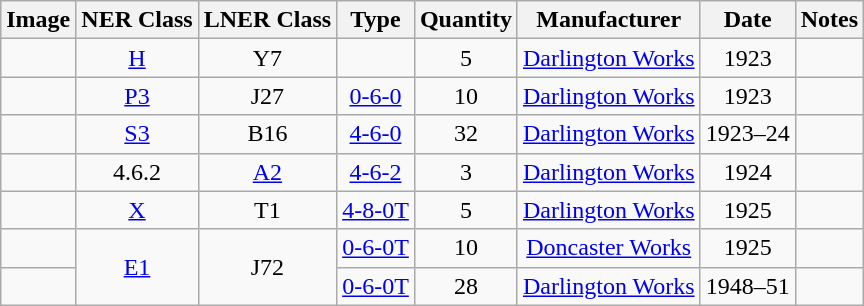<table class="wikitable" style=text-align:center>
<tr>
<th>Image</th>
<th>NER Class</th>
<th>LNER Class</th>
<th>Type</th>
<th>Quantity</th>
<th>Manufacturer</th>
<th>Date</th>
<th>Notes</th>
</tr>
<tr>
<td></td>
<td><a href='#'>H</a></td>
<td>Y7</td>
<td></td>
<td>5</td>
<td><a href='#'>Darlington Works</a></td>
<td>1923</td>
<td align=left></td>
</tr>
<tr>
<td></td>
<td><a href='#'>P3</a></td>
<td>J27</td>
<td><a href='#'>0-6-0</a></td>
<td>10</td>
<td><a href='#'>Darlington Works</a></td>
<td>1923</td>
<td align=left></td>
</tr>
<tr>
<td></td>
<td><a href='#'>S3</a></td>
<td>B16</td>
<td><a href='#'>4-6-0</a></td>
<td>32</td>
<td><a href='#'>Darlington Works</a></td>
<td>1923–24</td>
<td align=left></td>
</tr>
<tr>
<td></td>
<td>4.6.2</td>
<td><a href='#'>A2</a></td>
<td><a href='#'>4-6-2</a></td>
<td>3</td>
<td><a href='#'>Darlington Works</a></td>
<td>1924</td>
<td align=left></td>
</tr>
<tr>
<td></td>
<td><a href='#'>X</a></td>
<td>T1</td>
<td><a href='#'>4-8-0T</a></td>
<td>5</td>
<td><a href='#'>Darlington Works</a></td>
<td>1925</td>
<td align=left></td>
</tr>
<tr>
<td></td>
<td rowspan=2><a href='#'>E1</a></td>
<td rowspan=2>J72</td>
<td><a href='#'>0-6-0T</a></td>
<td>10</td>
<td><a href='#'>Doncaster Works</a></td>
<td>1925</td>
<td align=left></td>
</tr>
<tr>
<td></td>
<td><a href='#'>0-6-0T</a></td>
<td>28</td>
<td><a href='#'>Darlington Works</a></td>
<td>1948–51</td>
<td align=left></td>
</tr>
</table>
